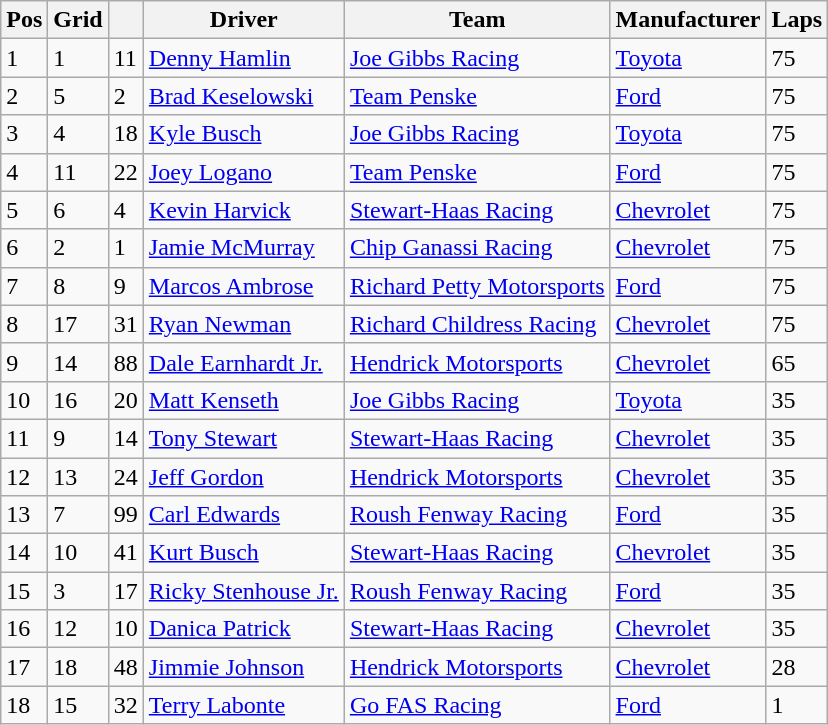<table class="wikitable" border="1">
<tr>
<th>Pos</th>
<th>Grid</th>
<th></th>
<th>Driver</th>
<th>Team</th>
<th>Manufacturer</th>
<th>Laps</th>
</tr>
<tr>
<td>1</td>
<td>1</td>
<td>11</td>
<td><a href='#'>Denny Hamlin</a></td>
<td><a href='#'>Joe Gibbs Racing</a></td>
<td><a href='#'>Toyota</a></td>
<td>75</td>
</tr>
<tr>
<td>2</td>
<td>5</td>
<td>2</td>
<td><a href='#'>Brad Keselowski</a></td>
<td><a href='#'>Team Penske</a></td>
<td><a href='#'>Ford</a></td>
<td>75</td>
</tr>
<tr>
<td>3</td>
<td>4</td>
<td>18</td>
<td><a href='#'>Kyle Busch</a></td>
<td><a href='#'>Joe Gibbs Racing</a></td>
<td><a href='#'>Toyota</a></td>
<td>75</td>
</tr>
<tr>
<td>4</td>
<td>11</td>
<td>22</td>
<td><a href='#'>Joey Logano</a></td>
<td><a href='#'>Team Penske</a></td>
<td><a href='#'>Ford</a></td>
<td>75</td>
</tr>
<tr>
<td>5</td>
<td>6</td>
<td>4</td>
<td><a href='#'>Kevin Harvick</a></td>
<td><a href='#'>Stewart-Haas Racing</a></td>
<td><a href='#'>Chevrolet</a></td>
<td>75</td>
</tr>
<tr>
<td>6</td>
<td>2</td>
<td>1</td>
<td><a href='#'>Jamie McMurray</a></td>
<td><a href='#'>Chip Ganassi Racing</a></td>
<td><a href='#'>Chevrolet</a></td>
<td>75</td>
</tr>
<tr>
<td>7</td>
<td>8</td>
<td>9</td>
<td><a href='#'>Marcos Ambrose</a></td>
<td><a href='#'>Richard Petty Motorsports</a></td>
<td><a href='#'>Ford</a></td>
<td>75</td>
</tr>
<tr>
<td>8</td>
<td>17</td>
<td>31</td>
<td><a href='#'>Ryan Newman</a></td>
<td><a href='#'>Richard Childress Racing</a></td>
<td><a href='#'>Chevrolet</a></td>
<td>75</td>
</tr>
<tr>
<td>9</td>
<td>14</td>
<td>88</td>
<td><a href='#'>Dale Earnhardt Jr.</a></td>
<td><a href='#'>Hendrick Motorsports</a></td>
<td><a href='#'>Chevrolet</a></td>
<td>65</td>
</tr>
<tr>
<td>10</td>
<td>16</td>
<td>20</td>
<td><a href='#'>Matt Kenseth</a></td>
<td><a href='#'>Joe Gibbs Racing</a></td>
<td><a href='#'>Toyota</a></td>
<td>35</td>
</tr>
<tr>
<td>11</td>
<td>9</td>
<td>14</td>
<td><a href='#'>Tony Stewart</a></td>
<td><a href='#'>Stewart-Haas Racing</a></td>
<td><a href='#'>Chevrolet</a></td>
<td>35</td>
</tr>
<tr>
<td>12</td>
<td>13</td>
<td>24</td>
<td><a href='#'>Jeff Gordon</a></td>
<td><a href='#'>Hendrick Motorsports</a></td>
<td><a href='#'>Chevrolet</a></td>
<td>35</td>
</tr>
<tr>
<td>13</td>
<td>7</td>
<td>99</td>
<td><a href='#'>Carl Edwards</a></td>
<td><a href='#'>Roush Fenway Racing</a></td>
<td><a href='#'>Ford</a></td>
<td>35</td>
</tr>
<tr>
<td>14</td>
<td>10</td>
<td>41</td>
<td><a href='#'>Kurt Busch</a></td>
<td><a href='#'>Stewart-Haas Racing</a></td>
<td><a href='#'>Chevrolet</a></td>
<td>35</td>
</tr>
<tr>
<td>15</td>
<td>3</td>
<td>17</td>
<td><a href='#'>Ricky Stenhouse Jr.</a></td>
<td><a href='#'>Roush Fenway Racing</a></td>
<td><a href='#'>Ford</a></td>
<td>35</td>
</tr>
<tr>
<td>16</td>
<td>12</td>
<td>10</td>
<td><a href='#'>Danica Patrick</a></td>
<td><a href='#'>Stewart-Haas Racing</a></td>
<td><a href='#'>Chevrolet</a></td>
<td>35</td>
</tr>
<tr>
<td>17</td>
<td>18</td>
<td>48</td>
<td><a href='#'>Jimmie Johnson</a></td>
<td><a href='#'>Hendrick Motorsports</a></td>
<td><a href='#'>Chevrolet</a></td>
<td>28</td>
</tr>
<tr>
<td>18</td>
<td>15</td>
<td>32</td>
<td><a href='#'>Terry Labonte</a></td>
<td><a href='#'>Go FAS Racing</a></td>
<td><a href='#'>Ford</a></td>
<td>1</td>
</tr>
</table>
